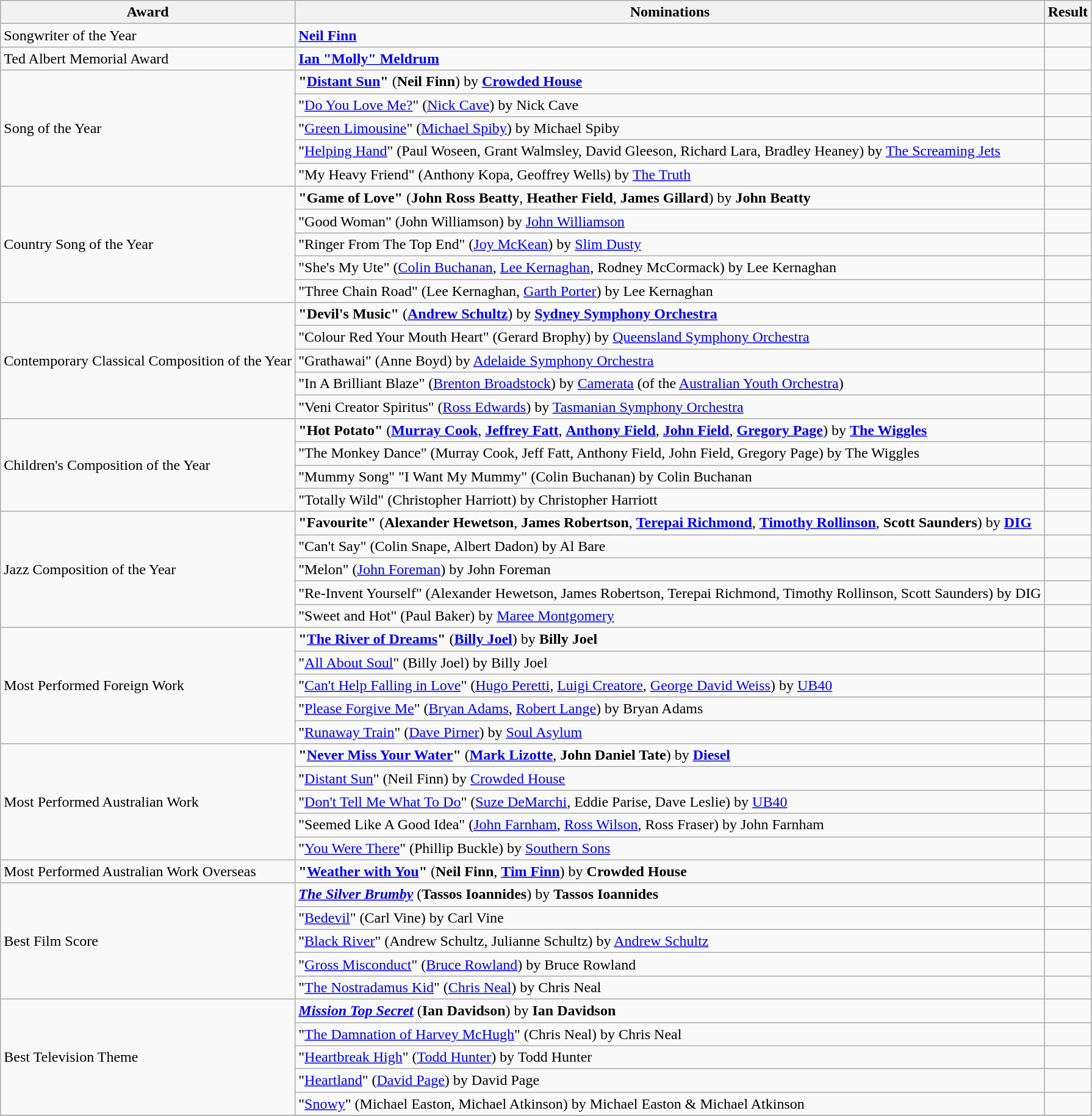<table class="wikitable">
<tr>
<th>Award</th>
<th>Nominations</th>
<th>Result</th>
</tr>
<tr>
<td>Songwriter of the Year</td>
<td><strong><a href='#'>Neil Finn</a></strong></td>
<td></td>
</tr>
<tr>
<td>Ted Albert Memorial Award</td>
<td><strong><a href='#'>Ian "Molly" Meldrum</a></strong></td>
<td></td>
</tr>
<tr>
<td rowspan="5">Song of the Year</td>
<td><strong>"<a href='#'>Distant Sun</a>"</strong> (<strong>Neil Finn</strong>) by <strong><a href='#'>Crowded House</a></strong></td>
<td></td>
</tr>
<tr>
<td>"<a href='#'>Do You Love Me?</a>" (<a href='#'>Nick Cave</a>) by Nick Cave</td>
<td></td>
</tr>
<tr>
<td>"<a href='#'>Green Limousine</a>" (<a href='#'>Michael Spiby</a>) by Michael Spiby</td>
<td></td>
</tr>
<tr>
<td>"<a href='#'>Helping Hand</a>" (Paul Woseen, Grant Walmsley, David Gleeson, Richard Lara, Bradley Heaney) by <a href='#'>The Screaming Jets</a></td>
<td></td>
</tr>
<tr>
<td>"My Heavy Friend" (Anthony Kopa, Geoffrey Wells) by <a href='#'>The Truth</a></td>
<td></td>
</tr>
<tr>
<td rowspan="5">Country Song of the Year</td>
<td><strong>"Game of Love"</strong> (<strong>John Ross Beatty</strong>, <strong>Heather Field</strong>, <strong>James Gillard</strong>) by <strong>John Beatty</strong></td>
<td></td>
</tr>
<tr>
<td>"Good Woman" (John Williamson) by <a href='#'>John Williamson</a></td>
<td></td>
</tr>
<tr>
<td>"Ringer From The Top End" (<a href='#'>Joy McKean</a>) by <a href='#'>Slim Dusty</a></td>
<td></td>
</tr>
<tr>
<td>"She's My Ute" (<a href='#'>Colin Buchanan</a>, <a href='#'>Lee Kernaghan</a>, Rodney McCormack) by Lee Kernaghan</td>
<td></td>
</tr>
<tr>
<td>"Three Chain Road" (Lee Kernaghan, <a href='#'>Garth Porter</a>) by Lee Kernaghan</td>
<td></td>
</tr>
<tr>
<td rowspan="5">Contemporary Classical Composition of the Year</td>
<td><strong>"Devil's Music"</strong> (<strong><a href='#'>Andrew Schultz</a></strong>) by <strong><a href='#'>Sydney Symphony Orchestra</a></strong></td>
<td></td>
</tr>
<tr>
<td>"Colour Red Your Mouth Heart" (Gerard Brophy) by <a href='#'>Queensland Symphony Orchestra</a></td>
<td></td>
</tr>
<tr>
<td>"Grathawai" (Anne Boyd) by <a href='#'>Adelaide Symphony Orchestra</a></td>
<td></td>
</tr>
<tr>
<td>"In A Brilliant Blaze" (<a href='#'>Brenton Broadstock</a>) by <a href='#'>Camerata</a> (of the <a href='#'>Australian Youth Orchestra</a>)</td>
<td></td>
</tr>
<tr>
<td>"Veni Creator Spiritus" (<a href='#'>Ross Edwards</a>) by <a href='#'>Tasmanian Symphony Orchestra</a></td>
<td></td>
</tr>
<tr>
<td rowspan="4">Children's Composition of the Year</td>
<td><strong>"Hot Potato"</strong> (<strong><a href='#'>Murray Cook</a></strong>, <strong><a href='#'>Jeffrey Fatt</a></strong>, <strong><a href='#'>Anthony Field</a></strong>, <strong><a href='#'>John Field</a></strong>, <strong><a href='#'>Gregory Page</a></strong>) by <strong><a href='#'>The Wiggles</a></strong></td>
<td></td>
</tr>
<tr>
<td>"The Monkey Dance" (Murray Cook, Jeff Fatt, Anthony Field, John Field, Gregory Page) by The Wiggles</td>
<td></td>
</tr>
<tr>
<td>"Mummy Song"  "I Want My Mummy" (Colin Buchanan) by Colin Buchanan</td>
<td></td>
</tr>
<tr>
<td>"Totally Wild" (Christopher Harriott) by Christopher Harriott</td>
<td></td>
</tr>
<tr>
<td rowspan="5">Jazz Composition of the Year</td>
<td><strong>"Favourite"</strong> (<strong>Alexander Hewetson</strong>, <strong>James Robertson</strong>, <strong><a href='#'>Terepai Richmond</a></strong>, <strong><a href='#'>Timothy Rollinson</a></strong>, <strong>Scott Saunders</strong>) by <strong><a href='#'>DIG</a></strong></td>
<td></td>
</tr>
<tr>
<td>"Can't Say" (Colin Snape, Albert Dadon) by Al Bare</td>
<td></td>
</tr>
<tr>
<td>"Melon" (<a href='#'>John Foreman</a>) by John Foreman</td>
<td></td>
</tr>
<tr>
<td>"Re-Invent Yourself" (Alexander Hewetson, James Robertson, Terepai Richmond, Timothy Rollinson, Scott Saunders) by DIG</td>
<td></td>
</tr>
<tr>
<td>"Sweet and Hot" (Paul Baker) by <a href='#'>Maree Montgomery</a></td>
<td></td>
</tr>
<tr>
<td rowspan="5">Most Performed Foreign Work</td>
<td><strong>"<a href='#'>The River of Dreams</a>"</strong> (<strong><a href='#'>Billy Joel</a></strong>) by <strong>Billy Joel</strong></td>
<td></td>
</tr>
<tr>
<td>"<a href='#'>All About Soul</a>" (Billy Joel) by Billy Joel</td>
<td></td>
</tr>
<tr>
<td>"<a href='#'>Can't Help Falling in Love</a>" (<a href='#'>Hugo Peretti</a>, <a href='#'>Luigi Creatore</a>, <a href='#'>George David Weiss</a>) by <a href='#'>UB40</a></td>
<td></td>
</tr>
<tr>
<td>"<a href='#'>Please Forgive Me</a>" (<a href='#'>Bryan Adams</a>, <a href='#'>Robert Lange</a>) by Bryan Adams</td>
<td></td>
</tr>
<tr>
<td>"<a href='#'>Runaway Train</a>" (<a href='#'>Dave Pirner</a>) by <a href='#'>Soul Asylum</a></td>
<td></td>
</tr>
<tr>
<td rowspan="5">Most Performed Australian Work</td>
<td><strong>"<a href='#'>Never Miss Your Water</a>"</strong> (<strong><a href='#'>Mark Lizotte</a></strong>, <strong>John Daniel Tate</strong>) by <strong><a href='#'>Diesel</a></strong></td>
<td></td>
</tr>
<tr>
<td>"<a href='#'>Distant Sun</a>" (Neil Finn) by <a href='#'>Crowded House</a></td>
<td></td>
</tr>
<tr>
<td>"<a href='#'>Don't Tell Me What To Do</a>" (<a href='#'>Suze DeMarchi</a>, Eddie Parise, Dave Leslie) by <a href='#'>UB40</a></td>
<td></td>
</tr>
<tr>
<td>"Seemed Like A Good Idea" (<a href='#'>John Farnham</a>, <a href='#'>Ross Wilson</a>, Ross Fraser) by John Farnham</td>
<td></td>
</tr>
<tr>
<td>"<a href='#'>You Were There</a>" (Phillip Buckle) by <a href='#'>Southern Sons</a></td>
<td></td>
</tr>
<tr>
<td>Most Performed Australian Work Overseas</td>
<td><strong>"<a href='#'>Weather with You</a>"</strong> (<strong>Neil Finn</strong>, <strong><a href='#'>Tim Finn</a></strong>) by <strong>Crowded House</strong></td>
<td></td>
</tr>
<tr>
<td rowspan="5">Best Film Score</td>
<td><strong><em><a href='#'>The Silver Brumby</a></em></strong> (<strong>Tassos Ioannides</strong>) by <strong>Tassos Ioannides</strong></td>
<td></td>
</tr>
<tr>
<td>"<a href='#'>Bedevil</a>" (Carl Vine) by Carl Vine</td>
<td></td>
</tr>
<tr>
<td>"<a href='#'>Black River</a>" (Andrew Schultz, Julianne Schultz) by <a href='#'>Andrew Schultz</a></td>
<td></td>
</tr>
<tr>
<td>"<a href='#'>Gross Misconduct</a>" (<a href='#'>Bruce Rowland</a>) by Bruce Rowland</td>
<td></td>
</tr>
<tr>
<td>"<a href='#'>The Nostradamus Kid</a>" (<a href='#'>Chris Neal</a>) by Chris Neal</td>
<td></td>
</tr>
<tr>
<td rowspan="5">Best Television Theme</td>
<td><strong><em><a href='#'>Mission Top Secret</a></em></strong> (<strong>Ian Davidson</strong>) by <strong>Ian Davidson</strong></td>
<td></td>
</tr>
<tr>
<td>"<a href='#'>The Damnation of Harvey McHugh</a>" (Chris Neal) by Chris Neal</td>
<td></td>
</tr>
<tr>
<td>"<a href='#'>Heartbreak High</a>" (<a href='#'>Todd Hunter</a>) by Todd Hunter</td>
<td></td>
</tr>
<tr>
<td>"<a href='#'>Heartland</a>" (<a href='#'>David Page</a>) by David Page</td>
<td></td>
</tr>
<tr>
<td>"<a href='#'>Snowy</a>" (Michael Easton, Michael Atkinson) by Michael Easton & Michael Atkinson</td>
<td></td>
</tr>
<tr>
</tr>
</table>
